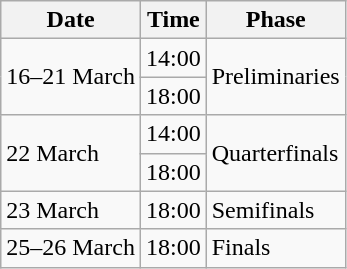<table class="wikitable" border="1">
<tr>
<th>Date</th>
<th>Time</th>
<th>Phase</th>
</tr>
<tr>
<td rowspan=2>16–21 March</td>
<td>14:00</td>
<td rowspan=2>Preliminaries</td>
</tr>
<tr>
<td>18:00</td>
</tr>
<tr>
<td rowspan=2>22 March</td>
<td>14:00</td>
<td rowspan=2>Quarterfinals</td>
</tr>
<tr>
<td>18:00</td>
</tr>
<tr>
<td>23 March</td>
<td>18:00</td>
<td>Semifinals</td>
</tr>
<tr>
<td>25–26 March</td>
<td>18:00</td>
<td>Finals</td>
</tr>
</table>
